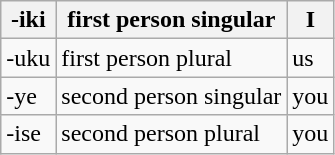<table class="wikitable">
<tr>
<th>-iki</th>
<th>first person singular</th>
<th>I</th>
</tr>
<tr>
<td>-uku</td>
<td>first person plural</td>
<td>us</td>
</tr>
<tr>
<td>-ye</td>
<td>second person singular</td>
<td>you</td>
</tr>
<tr>
<td>-ise</td>
<td>second person plural</td>
<td>you</td>
</tr>
</table>
